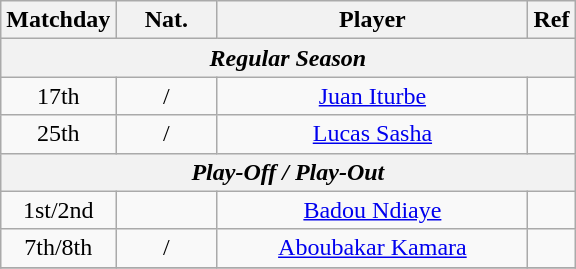<table class="wikitable sortable" style="text-align: center;">
<tr>
<th>Matchday</th>
<th width=60>Nat.</th>
<th width=200>Player</th>
<th>Ref</th>
</tr>
<tr>
<th colspan="4" text-align:center;"><em>Regular Season</em></th>
</tr>
<tr>
<td>17th</td>
<td> / </td>
<td><a href='#'>Juan Iturbe</a></td>
<td></td>
</tr>
<tr>
<td style="text-align: center">25th</td>
<td> / </td>
<td><a href='#'>Lucas Sasha</a></td>
<td></td>
</tr>
<tr>
<th colspan="4" text-align:center;"><em>Play-Off / Play-Out</em></th>
</tr>
<tr>
<td>1st/2nd</td>
<td></td>
<td><a href='#'>Badou Ndiaye</a></td>
<td></td>
</tr>
<tr>
<td>7th/8th</td>
<td> / </td>
<td><a href='#'>Aboubakar Kamara</a></td>
<td></td>
</tr>
<tr>
</tr>
</table>
